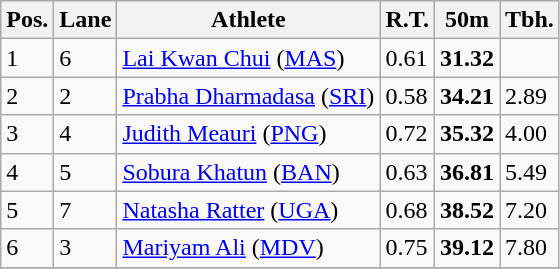<table class="wikitable">
<tr>
<th>Pos.</th>
<th>Lane</th>
<th>Athlete</th>
<th>R.T.</th>
<th>50m</th>
<th>Tbh.</th>
</tr>
<tr>
<td>1</td>
<td>6</td>
<td> <a href='#'>Lai Kwan Chui</a> (<a href='#'>MAS</a>)</td>
<td>0.61</td>
<td><strong>31.32</strong></td>
<td> </td>
</tr>
<tr>
<td>2</td>
<td>2</td>
<td> <a href='#'>Prabha Dharmadasa</a> (<a href='#'>SRI</a>)</td>
<td>0.58</td>
<td><strong>34.21</strong></td>
<td>2.89</td>
</tr>
<tr>
<td>3</td>
<td>4</td>
<td> <a href='#'>Judith Meauri</a> (<a href='#'>PNG</a>)</td>
<td>0.72</td>
<td><strong>35.32</strong></td>
<td>4.00</td>
</tr>
<tr>
<td>4</td>
<td>5</td>
<td> <a href='#'>Sobura Khatun</a> (<a href='#'>BAN</a>)</td>
<td>0.63</td>
<td><strong>36.81</strong></td>
<td>5.49</td>
</tr>
<tr>
<td>5</td>
<td>7</td>
<td> <a href='#'>Natasha Ratter</a> (<a href='#'>UGA</a>)</td>
<td>0.68</td>
<td><strong>38.52</strong></td>
<td>7.20</td>
</tr>
<tr>
<td>6</td>
<td>3</td>
<td> <a href='#'>Mariyam Ali</a> (<a href='#'>MDV</a>)</td>
<td>0.75</td>
<td><strong>39.12</strong></td>
<td>7.80</td>
</tr>
<tr>
</tr>
</table>
